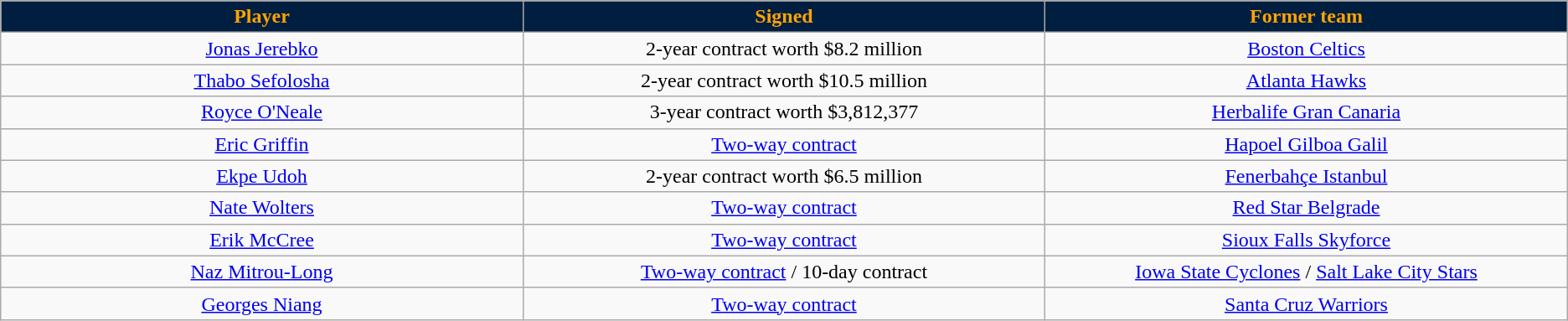<table class="wikitable sortable sortable" style="text-align: center">
<tr>
<th style="background:#001e3f; color:#fca404" width="10%">Player</th>
<th style="background:#001e3f; color:#fca404" width="10%">Signed</th>
<th style="background:#001e3f; color:#fca404" width="10%">Former team</th>
</tr>
<tr style="text-align: center">
<td><a href='#'>Jonas Jerebko</a></td>
<td>2-year contract worth $8.2 million</td>
<td><a href='#'>Boston Celtics</a></td>
</tr>
<tr style="text-align: center">
<td><a href='#'>Thabo Sefolosha</a></td>
<td>2-year contract worth $10.5 million</td>
<td><a href='#'>Atlanta Hawks</a></td>
</tr>
<tr style="text-align: center">
<td><a href='#'>Royce O'Neale</a></td>
<td>3-year contract worth $3,812,377</td>
<td> <a href='#'>Herbalife Gran Canaria</a></td>
</tr>
<tr style="text-align: center">
<td><a href='#'>Eric Griffin</a></td>
<td><a href='#'>Two-way contract</a></td>
<td> <a href='#'>Hapoel Gilboa Galil</a></td>
</tr>
<tr style="text-align: center">
<td><a href='#'>Ekpe Udoh</a></td>
<td>2-year contract worth $6.5 million</td>
<td> <a href='#'>Fenerbahçe Istanbul</a></td>
</tr>
<tr style="text-align: center">
<td><a href='#'>Nate Wolters</a></td>
<td><a href='#'>Two-way contract</a></td>
<td> <a href='#'>Red Star Belgrade</a></td>
</tr>
<tr style="text-align: center">
<td><a href='#'>Erik McCree</a></td>
<td><a href='#'>Two-way contract</a></td>
<td><a href='#'>Sioux Falls Skyforce</a></td>
</tr>
<tr style="text-align: center">
<td><a href='#'>Naz Mitrou-Long</a></td>
<td><a href='#'>Two-way contract</a> / 10-day contract</td>
<td><a href='#'>Iowa State Cyclones</a> / <a href='#'>Salt Lake City Stars</a></td>
</tr>
<tr style="text-align: center">
<td><a href='#'>Georges Niang</a></td>
<td><a href='#'>Two-way contract</a></td>
<td><a href='#'>Santa Cruz Warriors</a></td>
</tr>
</table>
